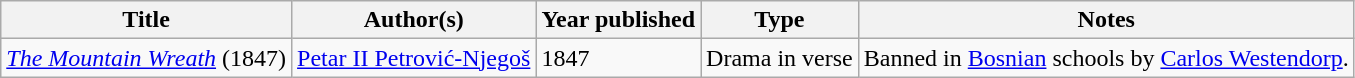<table class="wikitable sortable">
<tr>
<th>Title</th>
<th>Author(s)</th>
<th>Year published</th>
<th>Type</th>
<th class="unsortable">Notes</th>
</tr>
<tr>
<td><em><a href='#'>The Mountain Wreath</a></em> (1847)</td>
<td><a href='#'>Petar II Petrović-Njegoš</a></td>
<td>1847</td>
<td>Drama in verse</td>
<td>Banned in <a href='#'>Bosnian</a> schools by <a href='#'>Carlos Westendorp</a>.</td>
</tr>
</table>
